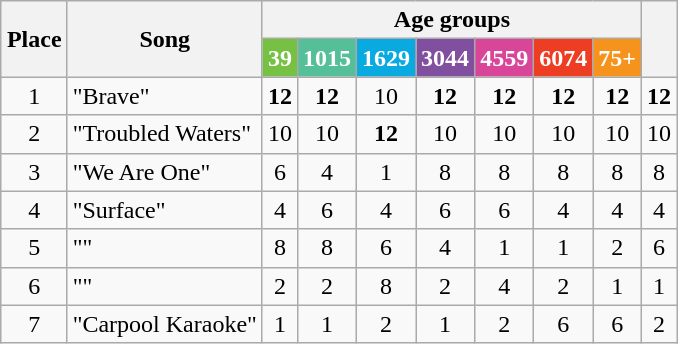<table class="wikitable" style="margin: 1em auto 1em auto; text-align:center;">
<tr>
<th rowspan="2">Place</th>
<th rowspan="2">Song</th>
<th colspan="7">Age groups</th>
<th rowspan="2"></th>
</tr>
<tr>
<th style="background:#76C043;color:white;">39</th>
<th style="background:#55BF9A;color:white;">1015</th>
<th style="background:#09AAE0;color:white;">1629</th>
<th style="background:#804F9F;color:white;">3044</th>
<th style="background:#D94599;color:white;">4559</th>
<th style="background:#ED3E23;color:white;">6074</th>
<th style="background:#F6931D;color:white;">75+</th>
</tr>
<tr>
<td>1</td>
<td style="text-align:left;">"Brave"</td>
<td><strong>12</strong></td>
<td><strong>12</strong></td>
<td>10</td>
<td><strong>12</strong></td>
<td><strong>12</strong></td>
<td><strong>12</strong></td>
<td><strong>12</strong></td>
<td><strong>12</strong></td>
</tr>
<tr>
<td>2</td>
<td style="text-align:left;">"Troubled Waters"</td>
<td>10</td>
<td>10</td>
<td><strong>12</strong></td>
<td>10</td>
<td>10</td>
<td>10</td>
<td>10</td>
<td>10</td>
</tr>
<tr>
<td>3</td>
<td style="text-align:left;">"We Are One"</td>
<td>6</td>
<td>4</td>
<td>1</td>
<td>8</td>
<td>8</td>
<td>8</td>
<td>8</td>
<td>8</td>
</tr>
<tr>
<td>4</td>
<td style="text-align:left;">"Surface"</td>
<td>4</td>
<td>6</td>
<td>4</td>
<td>6</td>
<td>6</td>
<td>4</td>
<td>4</td>
<td>4</td>
</tr>
<tr>
<td>5</td>
<td style="text-align:left;">""</td>
<td>8</td>
<td>8</td>
<td>6</td>
<td>4</td>
<td>1</td>
<td>1</td>
<td>2</td>
<td>6</td>
</tr>
<tr>
<td>6</td>
<td style="text-align:left;">""</td>
<td>2</td>
<td>2</td>
<td>8</td>
<td>2</td>
<td>4</td>
<td>2</td>
<td>1</td>
<td>1</td>
</tr>
<tr>
<td>7</td>
<td style="text-align:left;">"Carpool Karaoke"</td>
<td>1</td>
<td>1</td>
<td>2</td>
<td>1</td>
<td>2</td>
<td>6</td>
<td>6</td>
<td>2</td>
</tr>
</table>
